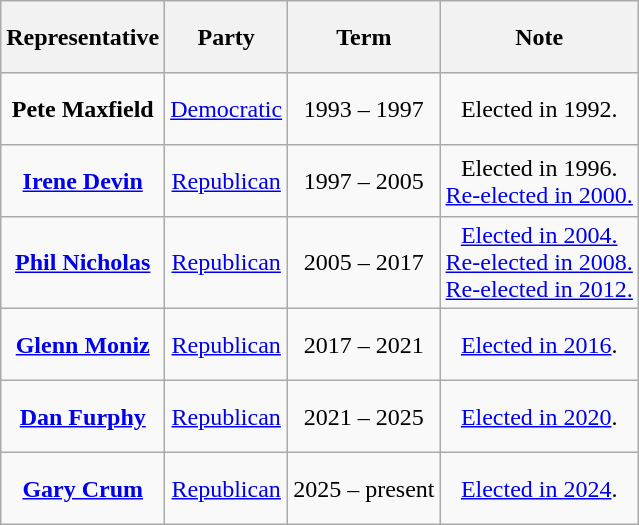<table class=wikitable style="text-align:center">
<tr style="height:3em">
<th>Representative</th>
<th>Party</th>
<th>Term</th>
<th>Note</th>
</tr>
<tr style="height:3em">
<td><strong>Pete Maxfield</strong></td>
<td><a href='#'>Democratic</a></td>
<td>1993 – 1997</td>
<td>Elected in 1992.</td>
</tr>
<tr style="height:3em">
<td><strong><a href='#'>Irene Devin</a></strong></td>
<td><a href='#'>Republican</a></td>
<td>1997 – 2005</td>
<td>Elected in 1996.<br><a href='#'>Re-elected in 2000.</a></td>
</tr>
<tr style="height:3em">
<td><strong><a href='#'>Phil Nicholas</a></strong></td>
<td><a href='#'>Republican</a></td>
<td>2005 – 2017</td>
<td><a href='#'>Elected in 2004.</a><br><a href='#'>Re-elected in 2008.</a><br><a href='#'>Re-elected in 2012.</a></td>
</tr>
<tr style="height:3em">
<td><strong><a href='#'>Glenn Moniz</a></strong></td>
<td><a href='#'>Republican</a></td>
<td>2017 – 2021</td>
<td><a href='#'>Elected in 2016</a>.</td>
</tr>
<tr style="height:3em">
<td><strong><a href='#'>Dan Furphy</a></strong></td>
<td><a href='#'>Republican</a></td>
<td>2021 – 2025</td>
<td><a href='#'>Elected in 2020</a>.</td>
</tr>
<tr style="height:3em">
<td><strong><a href='#'>Gary Crum</a></strong></td>
<td><a href='#'>Republican</a></td>
<td>2025 – present</td>
<td><a href='#'>Elected in 2024</a>.</td>
</tr>
</table>
